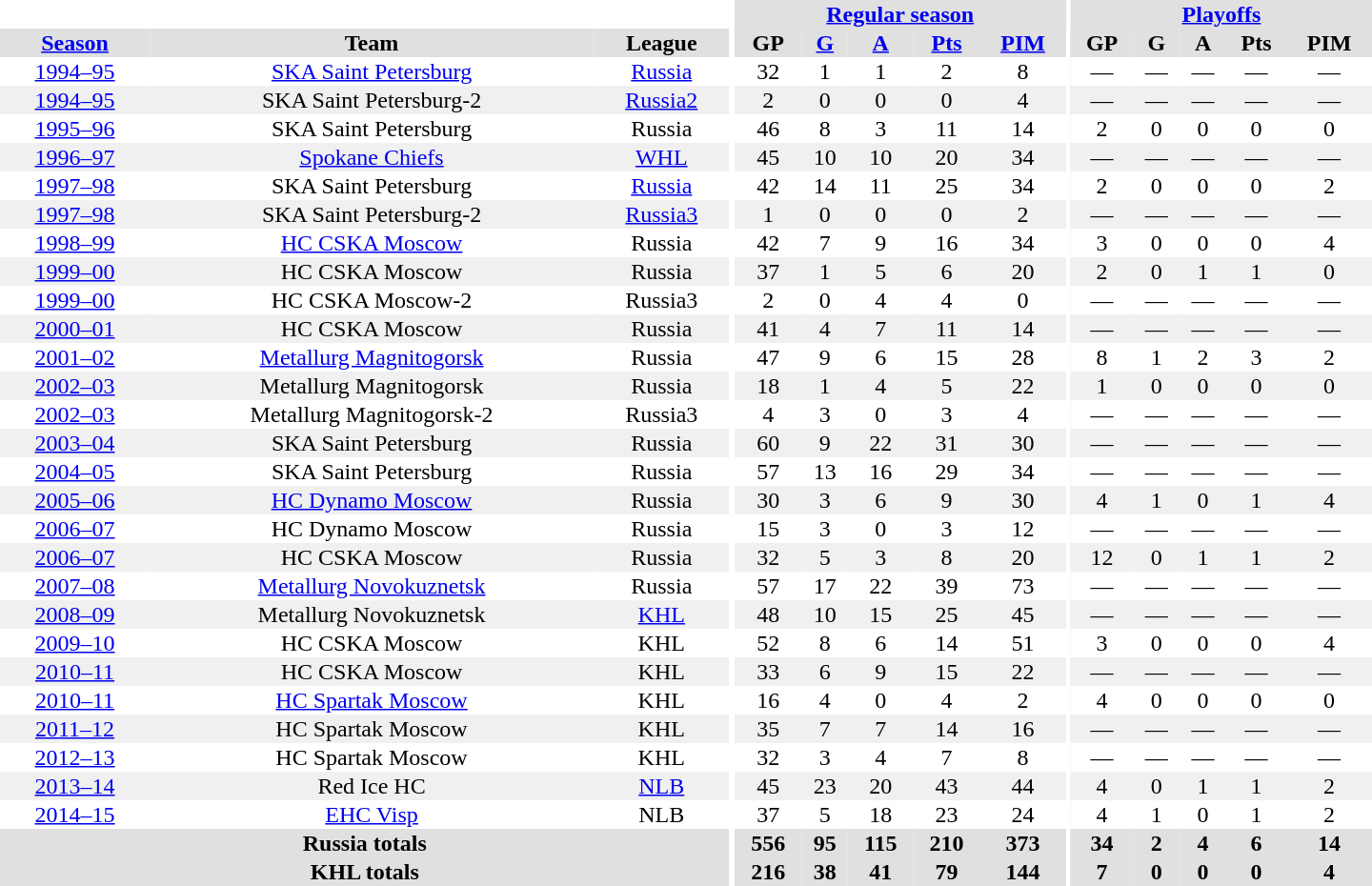<table border="0" cellpadding="1" cellspacing="0" style="text-align:center; width:60em">
<tr bgcolor="#e0e0e0">
<th colspan="3" bgcolor="#ffffff"></th>
<th rowspan="99" bgcolor="#ffffff"></th>
<th colspan="5"><a href='#'>Regular season</a></th>
<th rowspan="99" bgcolor="#ffffff"></th>
<th colspan="5"><a href='#'>Playoffs</a></th>
</tr>
<tr bgcolor="#e0e0e0">
<th><a href='#'>Season</a></th>
<th>Team</th>
<th>League</th>
<th>GP</th>
<th><a href='#'>G</a></th>
<th><a href='#'>A</a></th>
<th><a href='#'>Pts</a></th>
<th><a href='#'>PIM</a></th>
<th>GP</th>
<th>G</th>
<th>A</th>
<th>Pts</th>
<th>PIM</th>
</tr>
<tr>
<td><a href='#'>1994–95</a></td>
<td><a href='#'>SKA Saint Petersburg</a></td>
<td><a href='#'>Russia</a></td>
<td>32</td>
<td>1</td>
<td>1</td>
<td>2</td>
<td>8</td>
<td>—</td>
<td>—</td>
<td>—</td>
<td>—</td>
<td>—</td>
</tr>
<tr bgcolor="#f0f0f0">
<td><a href='#'>1994–95</a></td>
<td>SKA Saint Petersburg-2</td>
<td><a href='#'>Russia2</a></td>
<td>2</td>
<td>0</td>
<td>0</td>
<td>0</td>
<td>4</td>
<td>—</td>
<td>—</td>
<td>—</td>
<td>—</td>
<td>—</td>
</tr>
<tr>
<td><a href='#'>1995–96</a></td>
<td>SKA Saint Petersburg</td>
<td>Russia</td>
<td>46</td>
<td>8</td>
<td>3</td>
<td>11</td>
<td>14</td>
<td>2</td>
<td>0</td>
<td>0</td>
<td>0</td>
<td>0</td>
</tr>
<tr bgcolor="#f0f0f0">
<td><a href='#'>1996–97</a></td>
<td><a href='#'>Spokane Chiefs</a></td>
<td><a href='#'>WHL</a></td>
<td>45</td>
<td>10</td>
<td>10</td>
<td>20</td>
<td>34</td>
<td>—</td>
<td>—</td>
<td>—</td>
<td>—</td>
<td>—</td>
</tr>
<tr>
<td><a href='#'>1997–98</a></td>
<td>SKA Saint Petersburg</td>
<td><a href='#'>Russia</a></td>
<td>42</td>
<td>14</td>
<td>11</td>
<td>25</td>
<td>34</td>
<td>2</td>
<td>0</td>
<td>0</td>
<td>0</td>
<td>2</td>
</tr>
<tr bgcolor="#f0f0f0">
<td><a href='#'>1997–98</a></td>
<td>SKA Saint Petersburg-2</td>
<td><a href='#'>Russia3</a></td>
<td>1</td>
<td>0</td>
<td>0</td>
<td>0</td>
<td>2</td>
<td>—</td>
<td>—</td>
<td>—</td>
<td>—</td>
<td>—</td>
</tr>
<tr>
<td><a href='#'>1998–99</a></td>
<td><a href='#'>HC CSKA Moscow</a></td>
<td>Russia</td>
<td>42</td>
<td>7</td>
<td>9</td>
<td>16</td>
<td>34</td>
<td>3</td>
<td>0</td>
<td>0</td>
<td>0</td>
<td>4</td>
</tr>
<tr bgcolor="#f0f0f0">
<td><a href='#'>1999–00</a></td>
<td>HC CSKA Moscow</td>
<td>Russia</td>
<td>37</td>
<td>1</td>
<td>5</td>
<td>6</td>
<td>20</td>
<td>2</td>
<td>0</td>
<td>1</td>
<td>1</td>
<td>0</td>
</tr>
<tr>
<td><a href='#'>1999–00</a></td>
<td>HC CSKA Moscow-2</td>
<td>Russia3</td>
<td>2</td>
<td>0</td>
<td>4</td>
<td>4</td>
<td>0</td>
<td>—</td>
<td>—</td>
<td>—</td>
<td>—</td>
<td>—</td>
</tr>
<tr bgcolor="#f0f0f0">
<td><a href='#'>2000–01</a></td>
<td>HC CSKA Moscow</td>
<td>Russia</td>
<td>41</td>
<td>4</td>
<td>7</td>
<td>11</td>
<td>14</td>
<td>—</td>
<td>—</td>
<td>—</td>
<td>—</td>
<td>—</td>
</tr>
<tr>
<td><a href='#'>2001–02</a></td>
<td><a href='#'>Metallurg Magnitogorsk</a></td>
<td>Russia</td>
<td>47</td>
<td>9</td>
<td>6</td>
<td>15</td>
<td>28</td>
<td>8</td>
<td>1</td>
<td>2</td>
<td>3</td>
<td>2</td>
</tr>
<tr bgcolor="#f0f0f0">
<td><a href='#'>2002–03</a></td>
<td>Metallurg Magnitogorsk</td>
<td>Russia</td>
<td>18</td>
<td>1</td>
<td>4</td>
<td>5</td>
<td>22</td>
<td>1</td>
<td>0</td>
<td>0</td>
<td>0</td>
<td>0</td>
</tr>
<tr>
<td><a href='#'>2002–03</a></td>
<td>Metallurg Magnitogorsk-2</td>
<td>Russia3</td>
<td>4</td>
<td>3</td>
<td>0</td>
<td>3</td>
<td>4</td>
<td>—</td>
<td>—</td>
<td>—</td>
<td>—</td>
<td>—</td>
</tr>
<tr bgcolor="#f0f0f0">
<td><a href='#'>2003–04</a></td>
<td>SKA Saint Petersburg</td>
<td>Russia</td>
<td>60</td>
<td>9</td>
<td>22</td>
<td>31</td>
<td>30</td>
<td>—</td>
<td>—</td>
<td>—</td>
<td>—</td>
<td>—</td>
</tr>
<tr>
<td><a href='#'>2004–05</a></td>
<td>SKA Saint Petersburg</td>
<td>Russia</td>
<td>57</td>
<td>13</td>
<td>16</td>
<td>29</td>
<td>34</td>
<td>—</td>
<td>—</td>
<td>—</td>
<td>—</td>
<td>—</td>
</tr>
<tr bgcolor="#f0f0f0">
<td><a href='#'>2005–06</a></td>
<td><a href='#'>HC Dynamo Moscow</a></td>
<td>Russia</td>
<td>30</td>
<td>3</td>
<td>6</td>
<td>9</td>
<td>30</td>
<td>4</td>
<td>1</td>
<td>0</td>
<td>1</td>
<td>4</td>
</tr>
<tr>
<td><a href='#'>2006–07</a></td>
<td>HC Dynamo Moscow</td>
<td>Russia</td>
<td>15</td>
<td>3</td>
<td>0</td>
<td>3</td>
<td>12</td>
<td>—</td>
<td>—</td>
<td>—</td>
<td>—</td>
<td>—</td>
</tr>
<tr bgcolor="#f0f0f0">
<td><a href='#'>2006–07</a></td>
<td>HC CSKA Moscow</td>
<td>Russia</td>
<td>32</td>
<td>5</td>
<td>3</td>
<td>8</td>
<td>20</td>
<td>12</td>
<td>0</td>
<td>1</td>
<td>1</td>
<td>2</td>
</tr>
<tr>
<td><a href='#'>2007–08</a></td>
<td><a href='#'>Metallurg Novokuznetsk</a></td>
<td>Russia</td>
<td>57</td>
<td>17</td>
<td>22</td>
<td>39</td>
<td>73</td>
<td>—</td>
<td>—</td>
<td>—</td>
<td>—</td>
<td>—</td>
</tr>
<tr bgcolor="#f0f0f0">
<td><a href='#'>2008–09</a></td>
<td>Metallurg Novokuznetsk</td>
<td><a href='#'>KHL</a></td>
<td>48</td>
<td>10</td>
<td>15</td>
<td>25</td>
<td>45</td>
<td>—</td>
<td>—</td>
<td>—</td>
<td>—</td>
<td>—</td>
</tr>
<tr>
<td><a href='#'>2009–10</a></td>
<td>HC CSKA Moscow</td>
<td>KHL</td>
<td>52</td>
<td>8</td>
<td>6</td>
<td>14</td>
<td>51</td>
<td>3</td>
<td>0</td>
<td>0</td>
<td>0</td>
<td>4</td>
</tr>
<tr bgcolor="#f0f0f0">
<td><a href='#'>2010–11</a></td>
<td>HC CSKA Moscow</td>
<td>KHL</td>
<td>33</td>
<td>6</td>
<td>9</td>
<td>15</td>
<td>22</td>
<td>—</td>
<td>—</td>
<td>—</td>
<td>—</td>
<td>—</td>
</tr>
<tr>
<td><a href='#'>2010–11</a></td>
<td><a href='#'>HC Spartak Moscow</a></td>
<td>KHL</td>
<td>16</td>
<td>4</td>
<td>0</td>
<td>4</td>
<td>2</td>
<td>4</td>
<td>0</td>
<td>0</td>
<td>0</td>
<td>0</td>
</tr>
<tr bgcolor="#f0f0f0">
<td><a href='#'>2011–12</a></td>
<td>HC Spartak Moscow</td>
<td>KHL</td>
<td>35</td>
<td>7</td>
<td>7</td>
<td>14</td>
<td>16</td>
<td>—</td>
<td>—</td>
<td>—</td>
<td>—</td>
<td>—</td>
</tr>
<tr>
<td><a href='#'>2012–13</a></td>
<td>HC Spartak Moscow</td>
<td>KHL</td>
<td>32</td>
<td>3</td>
<td>4</td>
<td>7</td>
<td>8</td>
<td>—</td>
<td>—</td>
<td>—</td>
<td>—</td>
<td>—</td>
</tr>
<tr bgcolor="#f0f0f0">
<td><a href='#'>2013–14</a></td>
<td>Red Ice HC</td>
<td><a href='#'>NLB</a></td>
<td>45</td>
<td>23</td>
<td>20</td>
<td>43</td>
<td>44</td>
<td>4</td>
<td>0</td>
<td>1</td>
<td>1</td>
<td>2</td>
</tr>
<tr>
<td><a href='#'>2014–15</a></td>
<td><a href='#'>EHC Visp</a></td>
<td>NLB</td>
<td>37</td>
<td>5</td>
<td>18</td>
<td>23</td>
<td>24</td>
<td>4</td>
<td>1</td>
<td>0</td>
<td>1</td>
<td>2</td>
</tr>
<tr>
</tr>
<tr ALIGN="center" bgcolor="#e0e0e0">
<th colspan="3">Russia totals</th>
<th ALIGN="center">556</th>
<th ALIGN="center">95</th>
<th ALIGN="center">115</th>
<th ALIGN="center">210</th>
<th ALIGN="center">373</th>
<th ALIGN="center">34</th>
<th ALIGN="center">2</th>
<th ALIGN="center">4</th>
<th ALIGN="center">6</th>
<th ALIGN="center">14</th>
</tr>
<tr>
</tr>
<tr ALIGN="center" bgcolor="#e0e0e0">
<th colspan="3">KHL totals</th>
<th ALIGN="center">216</th>
<th ALIGN="center">38</th>
<th ALIGN="center">41</th>
<th ALIGN="center">79</th>
<th ALIGN="center">144</th>
<th ALIGN="center">7</th>
<th ALIGN="center">0</th>
<th ALIGN="center">0</th>
<th ALIGN="center">0</th>
<th ALIGN="center">4</th>
</tr>
</table>
